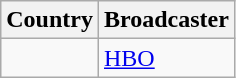<table class="wikitable">
<tr>
<th align=center>Country</th>
<th align=center>Broadcaster</th>
</tr>
<tr>
<td></td>
<td><a href='#'>HBO</a></td>
</tr>
</table>
